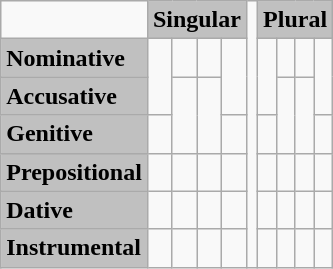<table class="wikitable">
<tr>
<td></td>
<td style="background:#C0C0C0" colspan="4" align="center"><strong>Singular</strong></td>
<td rowspan="7"></td>
<td style="background:#C0C0C0" colspan="4" align="center"><strong>Plural</strong></td>
</tr>
<tr>
<td style="background:#C0C0C0"><strong>Nominative</strong></td>
<td rowspan="2"></td>
<td></td>
<td></td>
<td rowspan="2"></td>
<td rowspan="2"></td>
<td></td>
<td></td>
<td rowspan="2"></td>
</tr>
<tr>
<td style="background:#C0C0C0"><strong>Accusative</strong></td>
<td rowspan="2"></td>
<td rowspan="2"></td>
<td rowspan="2"></td>
<td rowspan="2"></td>
</tr>
<tr>
<td style="background:#C0C0C0"><strong>Genitive</strong></td>
<td></td>
<td></td>
<td></td>
<td></td>
</tr>
<tr>
<td style="background:#C0C0C0"><strong>Prepositional</strong></td>
<td></td>
<td></td>
<td></td>
<td></td>
<td></td>
<td></td>
<td></td>
<td></td>
</tr>
<tr>
<td style="background:#C0C0C0"><strong>Dative</strong></td>
<td></td>
<td></td>
<td></td>
<td></td>
<td></td>
<td></td>
<td></td>
<td></td>
</tr>
<tr>
<td style="background:#C0C0C0"><strong>Instrumental</strong></td>
<td></td>
<td></td>
<td></td>
<td></td>
<td></td>
<td></td>
<td></td>
<td></td>
</tr>
</table>
